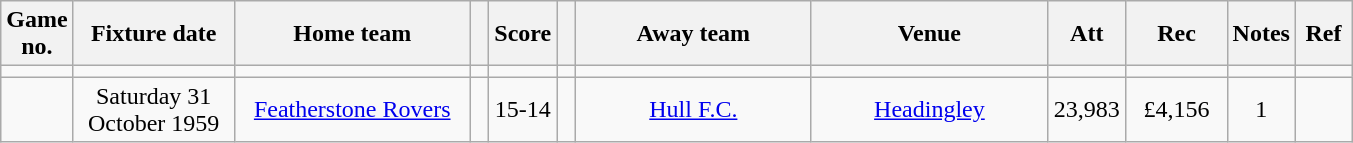<table class="wikitable" style="text-align:center;">
<tr>
<th width=20 abbr="No">Game no.</th>
<th width=100 abbr="Date">Fixture date</th>
<th width=150 abbr="Home team">Home team</th>
<th width=5 abbr="space"></th>
<th width=20 abbr="Score">Score</th>
<th width=5 abbr="space"></th>
<th width=150 abbr="Away team">Away team</th>
<th width=150 abbr="Venue">Venue</th>
<th width=45 abbr="Att">Att</th>
<th width=60 abbr="Rec">Rec</th>
<th width=20 abbr="Notes">Notes</th>
<th width=30 abbr="Ref">Ref</th>
</tr>
<tr>
<td></td>
<td></td>
<td></td>
<td></td>
<td></td>
<td></td>
<td></td>
<td></td>
<td></td>
<td></td>
<td></td>
</tr>
<tr>
<td></td>
<td>Saturday 31 October 1959</td>
<td><a href='#'>Featherstone Rovers</a></td>
<td></td>
<td>15-14</td>
<td></td>
<td><a href='#'>Hull F.C.</a></td>
<td><a href='#'>Headingley</a></td>
<td>23,983</td>
<td>£4,156</td>
<td>1</td>
<td></td>
</tr>
</table>
